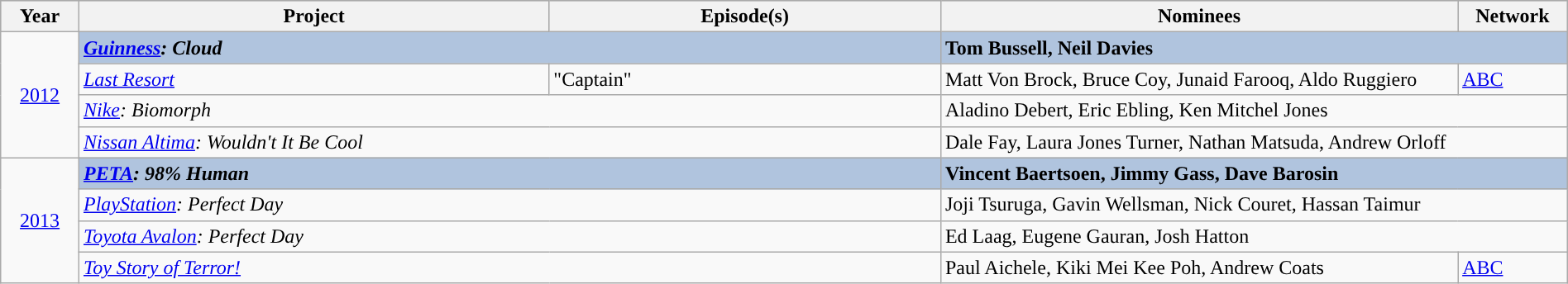<table class="wikitable" style="width:100%">
<tr bgcolor="#bebebe">
<th width="5%">Year</th>
<th width="30%">Project</th>
<th width="25%">Episode(s)</th>
<th width="33%">Nominees</th>
<th width="8%">Network</th>
</tr>
<tr>
<td rowspan="4" style="text-align:center;"><a href='#'>2012</a><br></td>
<td style="background:#B0C4DE;" colspan="2"><strong><em><a href='#'>Guinness</a>: Cloud</em></strong></td>
<td style="background:#B0C4DE;" colspan="2"><strong>Tom Bussell, Neil Davies</strong></td>
</tr>
<tr>
<td><em><a href='#'>Last Resort</a></em></td>
<td>"Captain"</td>
<td>Matt Von Brock, Bruce Coy, Junaid Farooq, Aldo Ruggiero</td>
<td><a href='#'>ABC</a></td>
</tr>
<tr>
<td colspan="2'"><em><a href='#'>Nike</a>: Biomorph</em></td>
<td colspan="2">Aladino Debert, Eric Ebling, Ken Mitchel Jones</td>
</tr>
<tr>
<td colspan="2"><em><a href='#'>Nissan Altima</a>: Wouldn't It Be Cool</em></td>
<td colspan="2">Dale Fay, Laura Jones Turner, Nathan Matsuda, Andrew Orloff</td>
</tr>
<tr>
<td rowspan="4" style="text-align:center;"><a href='#'>2013</a><br></td>
<td style="background:#B0C4DE;" colspan="2"><strong><em><a href='#'>PETA</a>: 98% Human</em></strong></td>
<td style="background:#B0C4DE;" colspan="2"><strong>Vincent Baertsoen, Jimmy Gass, Dave Barosin</strong></td>
</tr>
<tr>
<td colspan="2'"><em><a href='#'>PlayStation</a>: Perfect Day</em></td>
<td colspan="2">Joji Tsuruga, Gavin Wellsman, Nick Couret, Hassan Taimur</td>
</tr>
<tr>
<td colspan="2'"><em><a href='#'>Toyota Avalon</a>: Perfect Day</em></td>
<td colspan="2">Ed Laag, Eugene Gauran, Josh Hatton</td>
</tr>
<tr>
<td colspan="2"><em><a href='#'>Toy Story of Terror!</a></em></td>
<td>Paul Aichele, Kiki Mei Kee Poh, Andrew Coats</td>
<td><a href='#'>ABC</a></td>
</tr>
</table>
